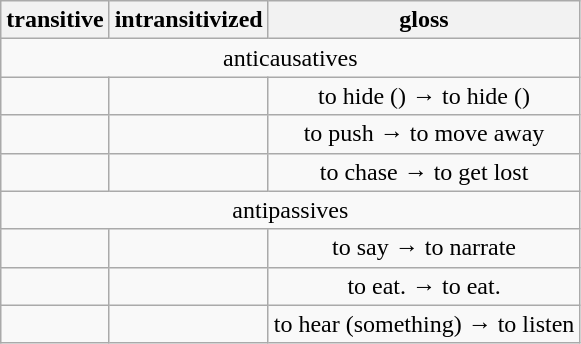<table class="wikitable" style="text-align: center;">
<tr>
<th>transitive</th>
<th>intransitivized</th>
<th>gloss</th>
</tr>
<tr>
<td colspan="3">anticausatives</td>
</tr>
<tr>
<td></td>
<td></td>
<td>to hide () → to hide ()</td>
</tr>
<tr>
<td></td>
<td></td>
<td>to push → to move away</td>
</tr>
<tr>
<td></td>
<td></td>
<td>to chase → to get lost</td>
</tr>
<tr>
<td colspan="3">antipassives</td>
</tr>
<tr>
<td></td>
<td></td>
<td>to say → to narrate</td>
</tr>
<tr>
<td></td>
<td></td>
<td>to eat. → to eat.</td>
</tr>
<tr>
<td></td>
<td></td>
<td>to hear (something) → to listen</td>
</tr>
</table>
